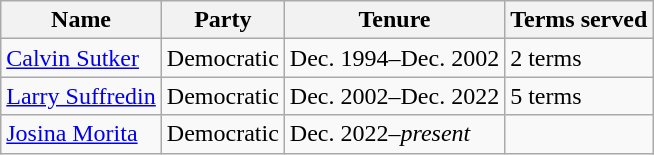<table class="wikitable mw-collapsible mw-collapsed">
<tr>
<th scope="col">Name</th>
<th scope="col">Party</th>
<th scope="col">Tenure</th>
<th scope="col">Terms served</th>
</tr>
<tr>
<td><a href='#'>Calvin Sutker</a></td>
<td>Democratic</td>
<td>Dec. 1994–Dec. 2002</td>
<td>2 terms</td>
</tr>
<tr>
<td><a href='#'>Larry Suffredin</a></td>
<td>Democratic</td>
<td>Dec. 2002–Dec. 2022</td>
<td>5 terms</td>
</tr>
<tr>
<td><a href='#'>Josina Morita</a></td>
<td>Democratic</td>
<td>Dec. 2022–<em>present</em></td>
<td></td>
</tr>
</table>
